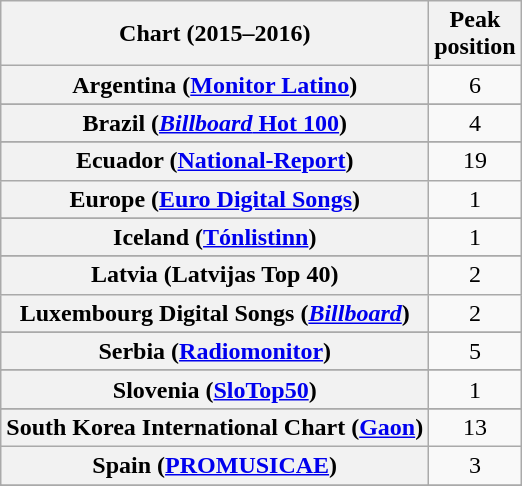<table class="wikitable sortable plainrowheaders" style="text-align:center">
<tr>
<th>Chart (2015–2016)</th>
<th>Peak<br>position</th>
</tr>
<tr>
<th scope="row">Argentina (<a href='#'>Monitor Latino</a>)</th>
<td>6</td>
</tr>
<tr>
</tr>
<tr>
</tr>
<tr>
</tr>
<tr>
</tr>
<tr>
<th scope="row">Brazil (<a href='#'><em>Billboard</em> Hot 100</a>)</th>
<td>4</td>
</tr>
<tr>
</tr>
<tr>
</tr>
<tr>
</tr>
<tr>
</tr>
<tr>
<th scope="row">Ecuador (<a href='#'>National-Report</a>)</th>
<td>19</td>
</tr>
<tr>
<th scope="row">Europe (<a href='#'>Euro Digital Songs</a>)</th>
<td>1</td>
</tr>
<tr>
</tr>
<tr>
</tr>
<tr>
</tr>
<tr>
</tr>
<tr>
</tr>
<tr>
</tr>
<tr>
<th scope="row">Iceland (<a href='#'>Tónlistinn</a>)</th>
<td>1</td>
</tr>
<tr>
</tr>
<tr>
</tr>
<tr>
</tr>
<tr>
<th scope="row">Latvia (Latvijas Top 40)</th>
<td>2</td>
</tr>
<tr>
<th scope="row">Luxembourg Digital Songs (<em><a href='#'>Billboard</a></em>)</th>
<td>2</td>
</tr>
<tr>
</tr>
<tr>
</tr>
<tr>
</tr>
<tr>
</tr>
<tr>
</tr>
<tr>
</tr>
<tr>
</tr>
<tr>
<th scope="row">Serbia (<a href='#'>Radiomonitor</a>)</th>
<td>5</td>
</tr>
<tr>
</tr>
<tr>
</tr>
<tr>
<th scope="row">Slovenia (<a href='#'>SloTop50</a>)</th>
<td align=center>1</td>
</tr>
<tr>
</tr>
<tr>
<th scope="row">South Korea International Chart (<a href='#'>Gaon</a>)</th>
<td>13</td>
</tr>
<tr>
<th scope="row">Spain (<a href='#'>PROMUSICAE</a>)</th>
<td>3</td>
</tr>
<tr>
</tr>
<tr>
</tr>
<tr>
</tr>
<tr>
</tr>
<tr>
</tr>
<tr>
</tr>
<tr>
</tr>
<tr>
</tr>
<tr>
</tr>
</table>
